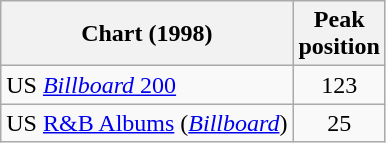<table Class = "wikitable sortable">
<tr>
<th>Chart (1998)</th>
<th>Peak<br>position</th>
</tr>
<tr>
<td>US <a href='#'><em>Billboard</em> 200</a></td>
<td align=center>123</td>
</tr>
<tr>
<td>US <a href='#'>R&B Albums</a> (<em><a href='#'>Billboard</a></em>)</td>
<td align=center>25</td>
</tr>
</table>
